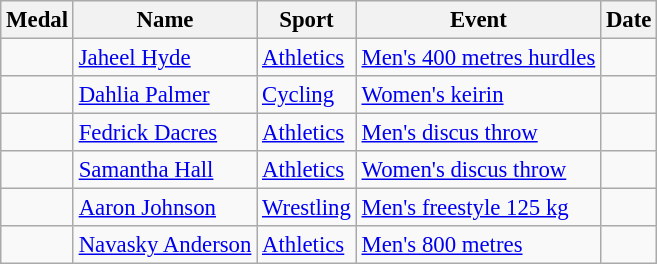<table class="wikitable sortable" style="font-size:95%">
<tr>
<th>Medal</th>
<th>Name</th>
<th>Sport</th>
<th>Event</th>
<th>Date</th>
</tr>
<tr>
<td></td>
<td><a href='#'>Jaheel Hyde</a></td>
<td><a href='#'>Athletics</a></td>
<td><a href='#'>Men's 400 metres hurdles</a></td>
<td></td>
</tr>
<tr>
<td></td>
<td><a href='#'>Dahlia Palmer</a></td>
<td><a href='#'>Cycling</a></td>
<td><a href='#'>Women's keirin</a></td>
<td></td>
</tr>
<tr>
<td></td>
<td><a href='#'>Fedrick Dacres</a></td>
<td><a href='#'>Athletics</a></td>
<td><a href='#'>Men's discus throw</a></td>
<td></td>
</tr>
<tr>
<td></td>
<td><a href='#'>Samantha Hall</a></td>
<td><a href='#'>Athletics</a></td>
<td><a href='#'>Women's discus throw</a></td>
<td></td>
</tr>
<tr>
<td></td>
<td><a href='#'>Aaron Johnson</a></td>
<td><a href='#'>Wrestling</a></td>
<td><a href='#'>Men's freestyle 125 kg</a></td>
<td></td>
</tr>
<tr>
<td></td>
<td><a href='#'>Navasky Anderson</a></td>
<td><a href='#'>Athletics</a></td>
<td><a href='#'>Men's 800 metres</a></td>
<td></td>
</tr>
</table>
